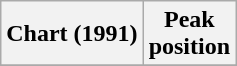<table class="wikitable sortable plainrowheaders" style="text-align:center">
<tr>
<th>Chart (1991)</th>
<th>Peak<br>position</th>
</tr>
<tr>
</tr>
</table>
